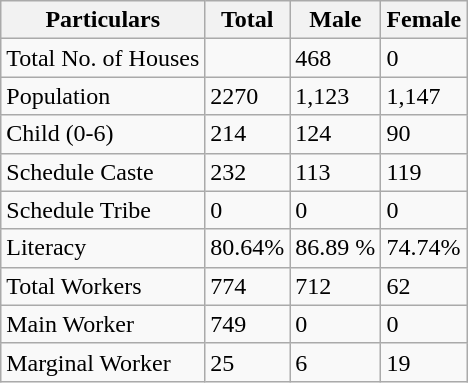<table class="wikitable sortable">
<tr>
<th>Particulars</th>
<th>Total</th>
<th>Male</th>
<th>Female</th>
</tr>
<tr>
<td>Total No. of Houses</td>
<td></td>
<td>468</td>
<td>0</td>
</tr>
<tr>
<td>Population</td>
<td>2270</td>
<td>1,123</td>
<td>1,147</td>
</tr>
<tr>
<td>Child (0-6)</td>
<td>214</td>
<td>124</td>
<td>90</td>
</tr>
<tr>
<td>Schedule Caste</td>
<td>232</td>
<td>113</td>
<td>119</td>
</tr>
<tr>
<td>Schedule Tribe</td>
<td>0</td>
<td>0</td>
<td>0</td>
</tr>
<tr>
<td>Literacy</td>
<td>80.64%</td>
<td>86.89 %</td>
<td>74.74%</td>
</tr>
<tr>
<td>Total Workers</td>
<td>774</td>
<td>712</td>
<td>62</td>
</tr>
<tr>
<td>Main Worker</td>
<td>749</td>
<td>0</td>
<td>0</td>
</tr>
<tr>
<td>Marginal Worker</td>
<td>25</td>
<td>6</td>
<td>19</td>
</tr>
</table>
